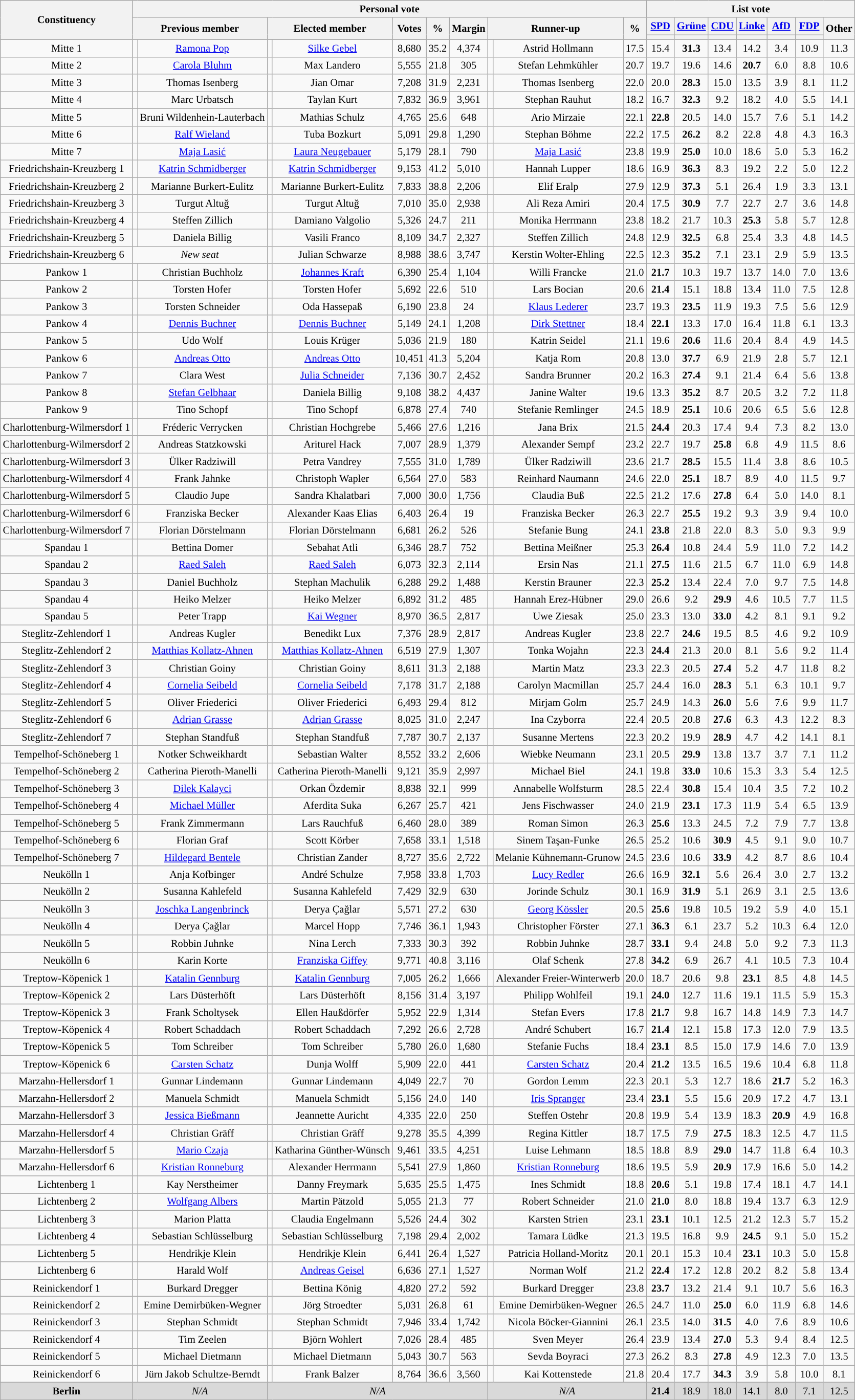<table class="wikitable sortable" style="text-align:center; font-size:85%">
<tr>
<th rowspan=3>Constituency</th>
<th colspan=10>Personal vote</th>
<th colspan=7>List vote</th>
</tr>
<tr>
<th colspan=2 rowspan=2>Previous member</th>
<th colspan=2 rowspan=2>Elected member</th>
<th rowspan=2>Votes</th>
<th rowspan=2>%</th>
<th rowspan=2>Margin</th>
<th colspan=2 rowspan=2>Runner-up</th>
<th rowspan=2>%</th>
<th><a href='#'>SPD</a></th>
<th><a href='#'>Grüne</a></th>
<th><a href='#'>CDU</a></th>
<th><a href='#'>Linke</a></th>
<th><a href='#'>AfD</a></th>
<th><a href='#'>FDP</a></th>
<th rowspan=2>Other</th>
</tr>
<tr>
<th style="width:30px;background:"></th>
<th style="width:30px;background:"></th>
<th style="width:30px;background:"></th>
<th style="width:30px;background:"></th>
<th style="width:30px;background:"></th>
<th style="width:30px;background:"></th>
</tr>
<tr>
<td>Mitte 1</td>
<td bgcolor=></td>
<td data-sort-value="Green-Pop"><a href='#'>Ramona Pop</a></td>
<td bgcolor=></td>
<td data-sort-value="Green-Geb"><a href='#'>Silke Gebel</a></td>
<td>8,680</td>
<td>35.2</td>
<td>4,374</td>
<td bgcolor=></td>
<td data-sort-value="SPD-Hol">Astrid Hollmann</td>
<td>17.5</td>
<td>15.4</td>
<td><strong>31.3</strong></td>
<td>13.4</td>
<td>14.2</td>
<td>3.4</td>
<td>10.9</td>
<td>11.3</td>
</tr>
<tr>
<td>Mitte 2</td>
<td bgcolor=></td>
<td data-sort-value="Left-Blu"><a href='#'>Carola Bluhm</a></td>
<td bgcolor=></td>
<td data-sort-value="SPD-Lan">Max Landero</td>
<td>5,555</td>
<td>21.8</td>
<td>305</td>
<td bgcolor=></td>
<td data-sort-value="Green-Leh">Stefan Lehmkühler</td>
<td>20.7</td>
<td>19.7</td>
<td>19.6</td>
<td>14.6</td>
<td><strong>20.7</strong></td>
<td>6.0</td>
<td>8.8</td>
<td>10.6</td>
</tr>
<tr>
<td>Mitte 3</td>
<td bgcolor=></td>
<td data-sort-value="SPD-Ise">Thomas Isenberg</td>
<td bgcolor=></td>
<td data-sort-value="Green-Oma">Jian Omar</td>
<td>7,208</td>
<td>31.9</td>
<td>2,231</td>
<td bgcolor=></td>
<td data-sort-value="SPD-Ise">Thomas Isenberg</td>
<td>22.0</td>
<td>20.0</td>
<td><strong>28.3</strong></td>
<td>15.0</td>
<td>13.5</td>
<td>3.9</td>
<td>8.1</td>
<td>11.2</td>
</tr>
<tr>
<td>Mitte 4</td>
<td bgcolor=></td>
<td data-sort-value="Green-Urb">Marc Urbatsch</td>
<td bgcolor=></td>
<td data-sort-value="Green-Kur">Taylan Kurt</td>
<td>7,832</td>
<td>36.9</td>
<td>3,961</td>
<td bgcolor=></td>
<td data-sort-value="Left-Rau">Stephan Rauhut</td>
<td>18.2</td>
<td>16.7</td>
<td><strong>32.3</strong></td>
<td>9.2</td>
<td>18.2</td>
<td>4.0</td>
<td>5.5</td>
<td>14.1</td>
</tr>
<tr>
<td>Mitte 5</td>
<td bgcolor=></td>
<td data-sort-value="SPD-Wil">Bruni Wildenhein-Lauterbach</td>
<td bgcolor=></td>
<td data-sort-value="SPD-Sch">Mathias Schulz</td>
<td>4,765</td>
<td>25.6</td>
<td>648</td>
<td bgcolor=></td>
<td data-sort-value="Green-Mir">Ario Mirzaie</td>
<td>22.1</td>
<td><strong>22.8</strong></td>
<td>20.5</td>
<td>14.0</td>
<td>15.7</td>
<td>7.6</td>
<td>5.1</td>
<td>14.2</td>
</tr>
<tr>
<td>Mitte 6</td>
<td bgcolor=></td>
<td data-sort-value="SPD-Wie"><a href='#'>Ralf Wieland</a></td>
<td bgcolor=></td>
<td data-sort-value="Green-Boz">Tuba Bozkurt</td>
<td>5,091</td>
<td>29.8</td>
<td>1,290</td>
<td bgcolor=></td>
<td data-sort-value="Left-Boh">Stephan Böhme</td>
<td>22.2</td>
<td>17.5</td>
<td><strong>26.2</strong></td>
<td>8.2</td>
<td>22.8</td>
<td>4.8</td>
<td>4.3</td>
<td>16.3</td>
</tr>
<tr>
<td>Mitte 7</td>
<td bgcolor=></td>
<td data-sort-value="SPD-Las"><a href='#'>Maja Lasić</a></td>
<td bgcolor=></td>
<td data-sort-value="Green-Neu"><a href='#'>Laura Neugebauer</a></td>
<td>5,179</td>
<td>28.1</td>
<td>790</td>
<td bgcolor=></td>
<td data-sort-value="SPD-Las"><a href='#'>Maja Lasić</a></td>
<td>23.8</td>
<td>19.9</td>
<td><strong>25.0</strong></td>
<td>10.0</td>
<td>18.6</td>
<td>5.0</td>
<td>5.3</td>
<td>16.2</td>
</tr>
<tr>
<td>Friedrichshain-Kreuzberg 1</td>
<td bgcolor=></td>
<td data-sort-value="Green-Sch"><a href='#'>Katrin Schmidberger</a></td>
<td bgcolor=></td>
<td data-sort-value="Green-Sch"><a href='#'>Katrin Schmidberger</a></td>
<td>9,153</td>
<td>41.2</td>
<td>5,010</td>
<td bgcolor=></td>
<td data-sort-value="SPD-Lup">Hannah Lupper</td>
<td>18.6</td>
<td>16.9</td>
<td><strong>36.3</strong></td>
<td>8.3</td>
<td>19.2</td>
<td>2.2</td>
<td>5.0</td>
<td>12.2</td>
</tr>
<tr>
<td>Friedrichshain-Kreuzberg 2</td>
<td bgcolor=></td>
<td data-sort-value="Green-Bur">Marianne Burkert-Eulitz</td>
<td bgcolor=></td>
<td data-sort-value="Green-Bur">Marianne Burkert-Eulitz</td>
<td>7,833</td>
<td>38.8</td>
<td>2,206</td>
<td bgcolor=></td>
<td data-sort-value="Left-Era">Elif Eralp</td>
<td>27.9</td>
<td>12.9</td>
<td><strong>37.3</strong></td>
<td>5.1</td>
<td>26.4</td>
<td>1.9</td>
<td>3.3</td>
<td>13.1</td>
</tr>
<tr>
<td>Friedrichshain-Kreuzberg 3</td>
<td bgcolor=></td>
<td data-sort-value="Green-Alt">Turgut Altuğ</td>
<td bgcolor=></td>
<td data-sort-value="Green-Alt">Turgut Altuğ</td>
<td>7,010</td>
<td>35.0</td>
<td>2,938</td>
<td bgcolor=></td>
<td data-sort-value="Left-Ami">Ali Reza Amiri</td>
<td>20.4</td>
<td>17.5</td>
<td><strong>30.9</strong></td>
<td>7.7</td>
<td>22.7</td>
<td>2.7</td>
<td>3.6</td>
<td>14.8</td>
</tr>
<tr>
<td>Friedrichshain-Kreuzberg 4</td>
<td bgcolor=></td>
<td data-sort-value="Left-Zil">Steffen Zillich</td>
<td bgcolor=></td>
<td data-sort-value="Left-Val">Damiano Valgolio</td>
<td>5,326</td>
<td>24.7</td>
<td>211</td>
<td bgcolor=></td>
<td data-sort-value="Green-Her">Monika Herrmann</td>
<td>23.8</td>
<td>18.2</td>
<td>21.7</td>
<td>10.3</td>
<td><strong>25.3</strong></td>
<td>5.8</td>
<td>5.7</td>
<td>12.8</td>
</tr>
<tr>
<td>Friedrichshain-Kreuzberg 5</td>
<td bgcolor=></td>
<td data-sort-value="Green-Bil">Daniela Billig</td>
<td bgcolor=></td>
<td data-sort-value="Green-Fra">Vasili Franco</td>
<td>8,109</td>
<td>34.7</td>
<td>2,327</td>
<td bgcolor=></td>
<td data-sort-value="Left-Zil">Steffen Zillich</td>
<td>24.8</td>
<td>12.9</td>
<td><strong>32.5</strong></td>
<td>6.8</td>
<td>25.4</td>
<td>3.3</td>
<td>4.8</td>
<td>14.5</td>
</tr>
<tr>
<td>Friedrichshain-Kreuzberg 6</td>
<td colspan=2><em>New seat</em></td>
<td bgcolor=></td>
<td data-sort-value="Green-Sch">Julian Schwarze</td>
<td>8,988</td>
<td>38.6</td>
<td>3,747</td>
<td bgcolor=></td>
<td data-sort-value="Left-Wol">Kerstin Wolter-Ehling</td>
<td>22.5</td>
<td>12.3</td>
<td><strong>35.2</strong></td>
<td>7.1</td>
<td>23.1</td>
<td>2.9</td>
<td>5.9</td>
<td>13.5</td>
</tr>
<tr>
<td>Pankow 1</td>
<td bgcolor=></td>
<td data-sort-value="AfD-Buc">Christian Buchholz</td>
<td bgcolor=></td>
<td data-sort-value="CDU-Kra"><a href='#'>Johannes Kraft</a></td>
<td>6,390</td>
<td>25.4</td>
<td>1,104</td>
<td bgcolor=></td>
<td data-sort-value="SPD-Fra">Willi Francke</td>
<td>21.0</td>
<td><strong>21.7</strong></td>
<td>10.3</td>
<td>19.7</td>
<td>13.7</td>
<td>14.0</td>
<td>7.0</td>
<td>13.6</td>
</tr>
<tr>
<td>Pankow 2</td>
<td bgcolor=></td>
<td data-sort-value="SPD-Hof">Torsten Hofer</td>
<td bgcolor=></td>
<td data-sort-value="SPD-Hof">Torsten Hofer</td>
<td>5,692</td>
<td>22.6</td>
<td>510</td>
<td bgcolor=></td>
<td data-sort-value="CDU-Boc">Lars Bocian</td>
<td>20.6</td>
<td><strong>21.4</strong></td>
<td>15.1</td>
<td>18.8</td>
<td>13.4</td>
<td>11.0</td>
<td>7.5</td>
<td>12.8</td>
</tr>
<tr>
<td>Pankow 3</td>
<td bgcolor=></td>
<td data-sort-value="SPD-Sch">Torsten Schneider</td>
<td bgcolor=></td>
<td data-sort-value="Green-Has">Oda Hassepaß</td>
<td>6,190</td>
<td>23.8</td>
<td>24</td>
<td bgcolor=></td>
<td data-sort-value="Left-Led"><a href='#'>Klaus Lederer</a></td>
<td>23.7</td>
<td>19.3</td>
<td><strong>23.5</strong></td>
<td>11.9</td>
<td>19.3</td>
<td>7.5</td>
<td>5.6</td>
<td>12.9</td>
</tr>
<tr>
<td>Pankow 4</td>
<td bgcolor=></td>
<td data-sort-value="SPD-Buc"><a href='#'>Dennis Buchner</a></td>
<td bgcolor=></td>
<td data-sort-value="SPD-Buc"><a href='#'>Dennis Buchner</a></td>
<td>5,149</td>
<td>24.1</td>
<td>1,208</td>
<td bgcolor=></td>
<td data-sort-value="CDU-Ste"><a href='#'>Dirk Stettner</a></td>
<td>18.4</td>
<td><strong>22.1</strong></td>
<td>13.3</td>
<td>17.0</td>
<td>16.4</td>
<td>11.8</td>
<td>6.1</td>
<td>13.3</td>
</tr>
<tr>
<td>Pankow 5</td>
<td bgcolor=></td>
<td data-sort-value="Left-Wol">Udo Wolf</td>
<td bgcolor=></td>
<td data-sort-value="Green-Kru">Louis Krüger</td>
<td>5,036</td>
<td>21.9</td>
<td>180</td>
<td bgcolor=></td>
<td data-sort-value="Left-Sei">Katrin Seidel</td>
<td>21.1</td>
<td>19.6</td>
<td><strong>20.6</strong></td>
<td>11.6</td>
<td>20.4</td>
<td>8.4</td>
<td>4.9</td>
<td>14.5</td>
</tr>
<tr>
<td>Pankow 6</td>
<td bgcolor=></td>
<td data-sort-value="Green-Ott"><a href='#'>Andreas Otto</a></td>
<td bgcolor=></td>
<td data-sort-value="Green-Ott"><a href='#'>Andreas Otto</a></td>
<td>10,451</td>
<td>41.3</td>
<td>5,204</td>
<td bgcolor=></td>
<td data-sort-value="Left-Rom">Katja Rom</td>
<td>20.8</td>
<td>13.0</td>
<td><strong>37.7</strong></td>
<td>6.9</td>
<td>21.9</td>
<td>2.8</td>
<td>5.7</td>
<td>12.1</td>
</tr>
<tr>
<td>Pankow 7</td>
<td bgcolor=></td>
<td data-sort-value="SPD-Wes">Clara West</td>
<td bgcolor=></td>
<td data-sort-value="Green-Sch"><a href='#'>Julia Schneider</a></td>
<td>7,136</td>
<td>30.7</td>
<td>2,452</td>
<td bgcolor=></td>
<td data-sort-value="Left-Bru">Sandra Brunner</td>
<td>20.2</td>
<td>16.3</td>
<td><strong>27.4</strong></td>
<td>9.1</td>
<td>21.4</td>
<td>6.4</td>
<td>5.6</td>
<td>13.8</td>
</tr>
<tr>
<td>Pankow 8</td>
<td bgcolor=></td>
<td data-sort-value="Green-Gel"><a href='#'>Stefan Gelbhaar</a></td>
<td bgcolor=></td>
<td data-sort-value="Green-Bil">Daniela Billig</td>
<td>9,108</td>
<td>38.2</td>
<td>4,437</td>
<td bgcolor=></td>
<td data-sort-value="Left-Wal">Janine Walter</td>
<td>19.6</td>
<td>13.3</td>
<td><strong>35.2</strong></td>
<td>8.7</td>
<td>20.5</td>
<td>3.2</td>
<td>7.2</td>
<td>11.8</td>
</tr>
<tr>
<td>Pankow 9</td>
<td bgcolor=></td>
<td data-sort-value="SPD-Sch">Tino Schopf</td>
<td bgcolor=></td>
<td data-sort-value="SPD-Sch">Tino Schopf</td>
<td>6,878</td>
<td>27.4</td>
<td>740</td>
<td bgcolor=></td>
<td data-sort-value="Green-Rem">Stefanie Remlinger</td>
<td>24.5</td>
<td>18.9</td>
<td><strong>25.1</strong></td>
<td>10.6</td>
<td>20.6</td>
<td>6.5</td>
<td>5.6</td>
<td>12.8</td>
</tr>
<tr>
<td>Charlottenburg-Wilmersdorf 1</td>
<td bgcolor=></td>
<td data-sort-value="SPD-Ver">Fréderic Verrycken</td>
<td bgcolor=></td>
<td data-sort-value="SPD-Hoc">Christian Hochgrebe</td>
<td>5,466</td>
<td>27.6</td>
<td>1,216</td>
<td bgcolor=></td>
<td data-sort-value="Green-Bri">Jana Brix</td>
<td>21.5</td>
<td><strong>24.4</strong></td>
<td>20.3</td>
<td>17.4</td>
<td>9.4</td>
<td>7.3</td>
<td>8.2</td>
<td>13.0</td>
</tr>
<tr>
<td>Charlottenburg-Wilmersdorf 2</td>
<td bgcolor=></td>
<td data-sort-value="CDU-Sta">Andreas Statzkowski</td>
<td bgcolor=></td>
<td data-sort-value="CDU-Hac">Ariturel Hack</td>
<td>7,007</td>
<td>28.9</td>
<td>1,379</td>
<td bgcolor=></td>
<td data-sort-value="SPD-Sem">Alexander Sempf</td>
<td>23.2</td>
<td>22.7</td>
<td>19.7</td>
<td><strong>25.8</strong></td>
<td>6.8</td>
<td>4.9</td>
<td>11.5</td>
<td>8.6</td>
</tr>
<tr>
<td>Charlottenburg-Wilmersdorf 3</td>
<td bgcolor=></td>
<td data-sort-value="SPD-Rad">Ülker Radziwill</td>
<td bgcolor=></td>
<td data-sort-value="Green-Van">Petra Vandrey</td>
<td>7,555</td>
<td>31.0</td>
<td>1,789</td>
<td bgcolor=></td>
<td data-sort-value="SPD-Rad">Ülker Radziwill</td>
<td>23.6</td>
<td>21.7</td>
<td><strong>28.5</strong></td>
<td>15.5</td>
<td>11.4</td>
<td>3.8</td>
<td>8.6</td>
<td>10.5</td>
</tr>
<tr>
<td>Charlottenburg-Wilmersdorf 4</td>
<td bgcolor=></td>
<td data-sort-value="SPD-Jah">Frank Jahnke</td>
<td bgcolor=></td>
<td data-sort-value="Green-Wap">Christoph Wapler</td>
<td>6,564</td>
<td>27.0</td>
<td>583</td>
<td bgcolor=></td>
<td data-sort-value="SPD-Nau">Reinhard Naumann</td>
<td>24.6</td>
<td>22.0</td>
<td><strong>25.1</strong></td>
<td>18.7</td>
<td>8.9</td>
<td>4.0</td>
<td>11.5</td>
<td>9.7</td>
</tr>
<tr>
<td>Charlottenburg-Wilmersdorf 5</td>
<td bgcolor=></td>
<td data-sort-value="CDU-Jup">Claudio Jupe</td>
<td bgcolor=></td>
<td data-sort-value="CDU-Kha">Sandra Khalatbari</td>
<td>7,000</td>
<td>30.0</td>
<td>1,756</td>
<td bgcolor=></td>
<td data-sort-value="SPD-Bus">Claudia Buß</td>
<td>22.5</td>
<td>21.2</td>
<td>17.6</td>
<td><strong>27.8</strong></td>
<td>6.4</td>
<td>5.0</td>
<td>14.0</td>
<td>8.1</td>
</tr>
<tr>
<td>Charlottenburg-Wilmersdorf 6</td>
<td bgcolor=></td>
<td data-sort-value="SPD-Bec">Franziska Becker</td>
<td bgcolor=></td>
<td data-sort-value="Green-Eli">Alexander Kaas Elias</td>
<td>6,403</td>
<td>26.4</td>
<td>19</td>
<td bgcolor=></td>
<td data-sort-value="SPD-Bec">Franziska Becker</td>
<td>26.3</td>
<td>22.7</td>
<td><strong>25.5</strong></td>
<td>19.2</td>
<td>9.3</td>
<td>3.9</td>
<td>9.4</td>
<td>10.0</td>
</tr>
<tr>
<td>Charlottenburg-Wilmersdorf 7</td>
<td bgcolor=></td>
<td data-sort-value="SPD-Dor">Florian Dörstelmann</td>
<td bgcolor=></td>
<td data-sort-value="SPD-Dor">Florian Dörstelmann</td>
<td>6,681</td>
<td>26.2</td>
<td>526</td>
<td bgcolor=></td>
<td data-sort-value="CDU-Bun">Stefanie Bung</td>
<td>24.1</td>
<td><strong>23.8</strong></td>
<td>21.8</td>
<td>22.0</td>
<td>8.3</td>
<td>5.0</td>
<td>9.3</td>
<td>9.9</td>
</tr>
<tr>
<td>Spandau 1</td>
<td bgcolor=></td>
<td data-sort-value="SPD-Dom">Bettina Domer</td>
<td bgcolor=></td>
<td data-sort-value="SPD-Atl">Sebahat Atli</td>
<td>6,346</td>
<td>28.7</td>
<td>752</td>
<td bgcolor=></td>
<td data-sort-value="CDU-Mei">Bettina Meißner</td>
<td>25.3</td>
<td><strong>26.4</strong></td>
<td>10.8</td>
<td>24.4</td>
<td>5.9</td>
<td>11.0</td>
<td>7.2</td>
<td>14.2</td>
</tr>
<tr>
<td>Spandau 2</td>
<td bgcolor=></td>
<td data-sort-value="SPD-Sal"><a href='#'>Raed Saleh</a></td>
<td bgcolor=></td>
<td data-sort-value="SPD-Sal"><a href='#'>Raed Saleh</a></td>
<td>6,073</td>
<td>32.3</td>
<td>2,114</td>
<td bgcolor=></td>
<td data-sort-value="CDU-Nas">Ersin Nas</td>
<td>21.1</td>
<td><strong>27.5</strong></td>
<td>11.6</td>
<td>21.5</td>
<td>6.7</td>
<td>11.0</td>
<td>6.9</td>
<td>14.8</td>
</tr>
<tr>
<td>Spandau 3</td>
<td bgcolor=></td>
<td data-sort-value="SPD-Buc">Daniel Buchholz</td>
<td bgcolor=></td>
<td data-sort-value="SPD-Mac">Stephan Machulik</td>
<td>6,288</td>
<td>29.2</td>
<td>1,488</td>
<td bgcolor=></td>
<td data-sort-value="CDU-Bra">Kerstin Brauner</td>
<td>22.3</td>
<td><strong>25.2</strong></td>
<td>13.4</td>
<td>22.4</td>
<td>7.0</td>
<td>9.7</td>
<td>7.5</td>
<td>14.8</td>
</tr>
<tr>
<td>Spandau 4</td>
<td bgcolor=></td>
<td data-sort-value="CDU-Mel">Heiko Melzer</td>
<td bgcolor=></td>
<td data-sort-value="CDU-Mel">Heiko Melzer</td>
<td>6,892</td>
<td>31.2</td>
<td>485</td>
<td bgcolor=></td>
<td data-sort-value="SPD-Ere">Hannah Erez-Hübner</td>
<td>29.0</td>
<td>26.6</td>
<td>9.2</td>
<td><strong>29.9</strong></td>
<td>4.6</td>
<td>10.5</td>
<td>7.7</td>
<td>11.5</td>
</tr>
<tr>
<td>Spandau 5</td>
<td bgcolor=></td>
<td data-sort-value="CDU-Tra">Peter Trapp</td>
<td bgcolor=></td>
<td data-sort-value="CDU-Weg"><a href='#'>Kai Wegner</a></td>
<td>8,970</td>
<td>36.5</td>
<td>2,817</td>
<td bgcolor=></td>
<td data-sort-value="SPD-Zie">Uwe Ziesak</td>
<td>25.0</td>
<td>23.3</td>
<td>13.0</td>
<td><strong>33.0</strong></td>
<td>4.2</td>
<td>8.1</td>
<td>9.1</td>
<td>9.2</td>
</tr>
<tr>
<td>Steglitz-Zehlendorf 1</td>
<td bgcolor=></td>
<td data-sort-value="SPD-Kug">Andreas Kugler</td>
<td bgcolor=></td>
<td data-sort-value="Green-Lux">Benedikt Lux</td>
<td>7,376</td>
<td>28.9</td>
<td>2,817</td>
<td bgcolor=></td>
<td data-sort-value="SPD-Kug">Andreas Kugler</td>
<td>23.8</td>
<td>22.7</td>
<td><strong>24.6</strong></td>
<td>19.5</td>
<td>8.5</td>
<td>4.6</td>
<td>9.2</td>
<td>10.9</td>
</tr>
<tr>
<td>Steglitz-Zehlendorf 2</td>
<td bgcolor=></td>
<td data-sort-value="SPD-Kol"><a href='#'>Matthias Kollatz-Ahnen</a></td>
<td bgcolor=></td>
<td data-sort-value="SPD-Kol"><a href='#'>Matthias Kollatz-Ahnen</a></td>
<td>6,519</td>
<td>27.9</td>
<td>1,307</td>
<td bgcolor=></td>
<td data-sort-value="Green-Woj">Tonka Wojahn</td>
<td>22.3</td>
<td><strong>24.4</strong></td>
<td>21.3</td>
<td>20.0</td>
<td>8.1</td>
<td>5.6</td>
<td>9.2</td>
<td>11.4</td>
</tr>
<tr>
<td>Steglitz-Zehlendorf 3</td>
<td bgcolor=></td>
<td data-sort-value="CDU-Goi">Christian Goiny</td>
<td bgcolor=></td>
<td data-sort-value="CDU-Goi">Christian Goiny</td>
<td>8,611</td>
<td>31.3</td>
<td>2,188</td>
<td bgcolor=></td>
<td data-sort-value="SPD-Mat">Martin Matz</td>
<td>23.3</td>
<td>22.3</td>
<td>20.5</td>
<td><strong>27.4</strong></td>
<td>5.2</td>
<td>4.7</td>
<td>11.8</td>
<td>8.2</td>
</tr>
<tr>
<td>Steglitz-Zehlendorf 4</td>
<td bgcolor=></td>
<td data-sort-value="CDU-Sei"><a href='#'>Cornelia Seibeld</a></td>
<td bgcolor=></td>
<td data-sort-value="CDU-Sei"><a href='#'>Cornelia Seibeld</a></td>
<td>7,178</td>
<td>31.7</td>
<td>2,188</td>
<td bgcolor=></td>
<td data-sort-value="SPD-Mac">Carolyn Macmillan</td>
<td>25.7</td>
<td>24.4</td>
<td>16.0</td>
<td><strong>28.3</strong></td>
<td>5.1</td>
<td>6.3</td>
<td>10.1</td>
<td>9.7</td>
</tr>
<tr>
<td>Steglitz-Zehlendorf 5</td>
<td bgcolor=></td>
<td data-sort-value="CDU-Fri">Oliver Friederici</td>
<td bgcolor=></td>
<td data-sort-value="CDU-Fri">Oliver Friederici</td>
<td>6,493</td>
<td>29.4</td>
<td>812</td>
<td bgcolor=></td>
<td data-sort-value="SPD-Gol">Mirjam Golm</td>
<td>25.7</td>
<td>24.9</td>
<td>14.3</td>
<td><strong>26.0</strong></td>
<td>5.6</td>
<td>7.6</td>
<td>9.9</td>
<td>11.7</td>
</tr>
<tr>
<td>Steglitz-Zehlendorf 6</td>
<td bgcolor=></td>
<td data-sort-value="CDU-Gra"><a href='#'>Adrian Grasse</a></td>
<td bgcolor=></td>
<td data-sort-value="CDU-Gra"><a href='#'>Adrian Grasse</a></td>
<td>8,025</td>
<td>31.0</td>
<td>2,247</td>
<td bgcolor=></td>
<td data-sort-value="SPD-Czy">Ina Czyborra</td>
<td>22.4</td>
<td>20.5</td>
<td>20.8</td>
<td><strong>27.6</strong></td>
<td>6.3</td>
<td>4.3</td>
<td>12.2</td>
<td>8.3</td>
</tr>
<tr>
<td>Steglitz-Zehlendorf 7</td>
<td bgcolor=></td>
<td data-sort-value="CDU-Sta">Stephan Standfuß</td>
<td bgcolor=></td>
<td data-sort-value="CDU-Sta">Stephan Standfuß</td>
<td>7,787</td>
<td>30.7</td>
<td>2,137</td>
<td bgcolor=></td>
<td data-sort-value="Green-Mer">Susanne Mertens</td>
<td>22.3</td>
<td>20.2</td>
<td>19.9</td>
<td><strong>28.9</strong></td>
<td>4.7</td>
<td>4.2</td>
<td>14.1</td>
<td>8.1</td>
</tr>
<tr>
<td>Tempelhof-Schöneberg 1</td>
<td bgcolor=></td>
<td data-sort-value="Green-Sch">Notker Schweikhardt</td>
<td bgcolor=></td>
<td data-sort-value="Green-Wal">Sebastian Walter</td>
<td>8,552</td>
<td>33.2</td>
<td>2,606</td>
<td bgcolor=></td>
<td data-sort-value="SPD-Neu">Wiebke Neumann</td>
<td>23.1</td>
<td>20.5</td>
<td><strong>29.9</strong></td>
<td>13.8</td>
<td>13.7</td>
<td>3.7</td>
<td>7.1</td>
<td>11.2</td>
</tr>
<tr>
<td>Tempelhof-Schöneberg 2</td>
<td bgcolor=></td>
<td data-sort-value="Green-Pie">Catherina Pieroth-Manelli</td>
<td bgcolor=></td>
<td data-sort-value="Green-Pie">Catherina Pieroth-Manelli</td>
<td>9,121</td>
<td>35.9</td>
<td>2,997</td>
<td bgcolor=></td>
<td data-sort-value="SPD-Bie">Michael Biel</td>
<td>24.1</td>
<td>19.8</td>
<td><strong>33.0</strong></td>
<td>10.6</td>
<td>15.3</td>
<td>3.3</td>
<td>5.4</td>
<td>12.5</td>
</tr>
<tr>
<td>Tempelhof-Schöneberg 3</td>
<td bgcolor=></td>
<td data-sort-value="SPD-Kal"><a href='#'>Dilek Kalayci</a></td>
<td bgcolor=></td>
<td data-sort-value="SPD-Ozd">Orkan Özdemir</td>
<td>8,838</td>
<td>32.1</td>
<td>999</td>
<td bgcolor=></td>
<td data-sort-value="Green-Wol">Annabelle Wolfsturm</td>
<td>28.5</td>
<td>22.4</td>
<td><strong>30.8</strong></td>
<td>15.4</td>
<td>10.4</td>
<td>3.5</td>
<td>7.2</td>
<td>10.2</td>
</tr>
<tr>
<td>Tempelhof-Schöneberg 4</td>
<td bgcolor=></td>
<td data-sort-value="SPD-Mul"><a href='#'>Michael Müller</a></td>
<td bgcolor=></td>
<td data-sort-value="Green-Suk">Aferdita Suka</td>
<td>6,267</td>
<td>25.7</td>
<td>421</td>
<td bgcolor=></td>
<td data-sort-value="SPD-Fis">Jens Fischwasser</td>
<td>24.0</td>
<td>21.9</td>
<td><strong>23.1</strong></td>
<td>17.3</td>
<td>11.9</td>
<td>5.4</td>
<td>6.5</td>
<td>13.9</td>
</tr>
<tr>
<td>Tempelhof-Schöneberg 5</td>
<td bgcolor=></td>
<td data-sort-value="SPD-Zim">Frank Zimmermann</td>
<td bgcolor=></td>
<td data-sort-value="SPD-Rau">Lars Rauchfuß</td>
<td>6,460</td>
<td>28.0</td>
<td>389</td>
<td bgcolor=></td>
<td data-sort-value="CDU-Sim">Roman Simon</td>
<td>26.3</td>
<td><strong>25.6</strong></td>
<td>13.3</td>
<td>24.5</td>
<td>7.2</td>
<td>7.9</td>
<td>7.7</td>
<td>13.8</td>
</tr>
<tr>
<td>Tempelhof-Schöneberg 6</td>
<td bgcolor=></td>
<td data-sort-value="CDU-Gra">Florian Graf</td>
<td bgcolor=></td>
<td data-sort-value="CDU-Kor">Scott Körber</td>
<td>7,658</td>
<td>33.1</td>
<td>1,518</td>
<td bgcolor=></td>
<td data-sort-value="SPD-Tas">Sinem Taşan-Funke</td>
<td>26.5</td>
<td>25.2</td>
<td>10.6</td>
<td><strong>30.9</strong></td>
<td>4.5</td>
<td>9.1</td>
<td>9.0</td>
<td>10.7</td>
</tr>
<tr>
<td>Tempelhof-Schöneberg 7</td>
<td bgcolor=></td>
<td data-sort-value="CDU-Ben"><a href='#'>Hildegard Bentele</a></td>
<td bgcolor=></td>
<td data-sort-value="CDU-Zan">Christian Zander</td>
<td>8,727</td>
<td>35.6</td>
<td>2,722</td>
<td bgcolor=></td>
<td data-sort-value="SPD-Kuh">Melanie Kühnemann-Grunow</td>
<td>24.5</td>
<td>23.6</td>
<td>10.6</td>
<td><strong>33.9</strong></td>
<td>4.2</td>
<td>8.7</td>
<td>8.6</td>
<td>10.4</td>
</tr>
<tr>
<td>Neukölln 1</td>
<td bgcolor=></td>
<td data-sort-value="Green-Kof">Anja Kofbinger</td>
<td bgcolor=></td>
<td data-sort-value="Green-Sch">André Schulze</td>
<td>7,958</td>
<td>33.8</td>
<td>1,703</td>
<td bgcolor=></td>
<td data-sort-value="Left-Red"><a href='#'>Lucy Redler</a></td>
<td>26.6</td>
<td>16.9</td>
<td><strong>32.1</strong></td>
<td>5.6</td>
<td>26.4</td>
<td>3.0</td>
<td>2.7</td>
<td>13.2</td>
</tr>
<tr>
<td>Neukölln 2</td>
<td bgcolor=></td>
<td data-sort-value="Green-Kah">Susanna Kahlefeld</td>
<td bgcolor=></td>
<td data-sort-value="Green-Kah">Susanna Kahlefeld</td>
<td>7,429</td>
<td>32.9</td>
<td>630</td>
<td bgcolor=></td>
<td data-sort-value="Left-Sch">Jorinde Schulz</td>
<td>30.1</td>
<td>16.9</td>
<td><strong>31.9</strong></td>
<td>5.1</td>
<td>26.9</td>
<td>3.1</td>
<td>2.5</td>
<td>13.6</td>
</tr>
<tr>
<td>Neukölln 3</td>
<td bgcolor=></td>
<td data-sort-value="SPD-Lan"><a href='#'>Joschka Langenbrinck</a></td>
<td bgcolor=></td>
<td data-sort-value="SPD-Cag">Derya Çağlar</td>
<td>5,571</td>
<td>27.2</td>
<td>630</td>
<td bgcolor=></td>
<td data-sort-value="Green-Kos"><a href='#'>Georg Kössler</a></td>
<td>20.5</td>
<td><strong>25.6</strong></td>
<td>19.8</td>
<td>10.5</td>
<td>19.2</td>
<td>5.9</td>
<td>4.0</td>
<td>15.1</td>
</tr>
<tr>
<td>Neukölln 4</td>
<td bgcolor=></td>
<td data-sort-value="SPD-Cag">Derya Çağlar</td>
<td bgcolor=></td>
<td data-sort-value="SPD-Hop">Marcel Hopp</td>
<td>7,746</td>
<td>36.1</td>
<td>1,943</td>
<td bgcolor=></td>
<td data-sort-value="CDU-For">Christopher Förster</td>
<td>27.1</td>
<td><strong>36.3</strong></td>
<td>6.1</td>
<td>23.7</td>
<td>5.2</td>
<td>10.3</td>
<td>6.4</td>
<td>12.0</td>
</tr>
<tr>
<td>Neukölln 5</td>
<td bgcolor=></td>
<td data-sort-value="CDU-Juh">Robbin Juhnke</td>
<td bgcolor=></td>
<td data-sort-value="SPD-Ler">Nina Lerch</td>
<td>7,333</td>
<td>30.3</td>
<td>392</td>
<td bgcolor=></td>
<td data-sort-value="CDU-Juh">Robbin Juhnke</td>
<td>28.7</td>
<td><strong>33.1</strong></td>
<td>9.4</td>
<td>24.8</td>
<td>5.0</td>
<td>9.2</td>
<td>7.3</td>
<td>11.3</td>
</tr>
<tr>
<td>Neukölln 6</td>
<td bgcolor=></td>
<td data-sort-value="SPD-Kor">Karin Korte</td>
<td bgcolor=></td>
<td data-sort-value="SPD-Gif"><a href='#'>Franziska Giffey</a></td>
<td>9,771</td>
<td>40.8</td>
<td>3,116</td>
<td bgcolor=></td>
<td data-sort-value="CDU-Sch">Olaf Schenk</td>
<td>27.8</td>
<td><strong>34.2</strong></td>
<td>6.9</td>
<td>26.7</td>
<td>4.1</td>
<td>10.5</td>
<td>7.3</td>
<td>10.4</td>
</tr>
<tr>
<td>Treptow-Köpenick 1</td>
<td bgcolor=></td>
<td data-sort-value="Left-Gen"><a href='#'>Katalin Gennburg</a></td>
<td bgcolor=></td>
<td data-sort-value="Left-Gen"><a href='#'>Katalin Gennburg</a></td>
<td>7,005</td>
<td>26.2</td>
<td>1,666</td>
<td bgcolor=></td>
<td data-sort-value="SPD-Fre">Alexander Freier-Winterwerb</td>
<td>20.0</td>
<td>18.7</td>
<td>20.6</td>
<td>9.8</td>
<td><strong>23.1</strong></td>
<td>8.5</td>
<td>4.8</td>
<td>14.5</td>
</tr>
<tr>
<td>Treptow-Köpenick 2</td>
<td bgcolor=></td>
<td data-sort-value="SPD-Dus">Lars Düsterhöft</td>
<td bgcolor=></td>
<td data-sort-value="SPD-Dus">Lars Düsterhöft</td>
<td>8,156</td>
<td>31.4</td>
<td>3,197</td>
<td bgcolor=></td>
<td data-sort-value="Left-Woh">Philipp Wohlfeil</td>
<td>19.1</td>
<td><strong>24.0</strong></td>
<td>12.7</td>
<td>11.6</td>
<td>19.1</td>
<td>11.5</td>
<td>5.9</td>
<td>15.3</td>
</tr>
<tr>
<td>Treptow-Köpenick 3</td>
<td bgcolor=></td>
<td data-sort-value="AfD-Sch">Frank Scholtysek</td>
<td bgcolor=></td>
<td data-sort-value="SPD-Hau">Ellen Haußdörfer</td>
<td>5,952</td>
<td>22.9</td>
<td>1,314</td>
<td bgcolor=></td>
<td data-sort-value="CDU-Eve">Stefan Evers</td>
<td>17.8</td>
<td><strong>21.7</strong></td>
<td>9.8</td>
<td>16.7</td>
<td>14.8</td>
<td>14.9</td>
<td>7.3</td>
<td>14.7</td>
</tr>
<tr>
<td>Treptow-Köpenick 4</td>
<td bgcolor=></td>
<td data-sort-value="SPD-Sch">Robert Schaddach</td>
<td bgcolor=></td>
<td data-sort-value="SPD-Sch">Robert Schaddach</td>
<td>7,292</td>
<td>26.6</td>
<td>2,728</td>
<td bgcolor=></td>
<td data-sort-value="Left-Sch">André Schubert</td>
<td>16.7</td>
<td><strong>21.4</strong></td>
<td>12.1</td>
<td>15.8</td>
<td>17.3</td>
<td>12.0</td>
<td>7.9</td>
<td>13.5</td>
</tr>
<tr>
<td>Treptow-Köpenick 5</td>
<td bgcolor=></td>
<td data-sort-value="SPD-Sch">Tom Schreiber</td>
<td bgcolor=></td>
<td data-sort-value="SPD-Sch">Tom Schreiber</td>
<td>5,780</td>
<td>26.0</td>
<td>1,680</td>
<td bgcolor=></td>
<td data-sort-value="Left-Fuc">Stefanie Fuchs</td>
<td>18.4</td>
<td><strong>23.1</strong></td>
<td>8.5</td>
<td>15.0</td>
<td>17.9</td>
<td>14.6</td>
<td>7.0</td>
<td>13.9</td>
</tr>
<tr>
<td>Treptow-Köpenick 6</td>
<td bgcolor=></td>
<td data-sort-value="Left-Sch"><a href='#'>Carsten Schatz</a></td>
<td bgcolor=></td>
<td data-sort-value="SPD-Wol">Dunja Wolff</td>
<td>5,909</td>
<td>22.0</td>
<td>441</td>
<td bgcolor=></td>
<td data-sort-value="Left-Sch"><a href='#'>Carsten Schatz</a></td>
<td>20.4</td>
<td><strong>21.2</strong></td>
<td>13.5</td>
<td>16.5</td>
<td>19.6</td>
<td>10.4</td>
<td>6.8</td>
<td>11.8</td>
</tr>
<tr>
<td>Marzahn-Hellersdorf 1</td>
<td bgcolor=></td>
<td data-sort-value="AfD-Lin">Gunnar Lindemann</td>
<td bgcolor=></td>
<td data-sort-value="AfD-Lin">Gunnar Lindemann</td>
<td>4,049</td>
<td>22.7</td>
<td>70</td>
<td bgcolor=></td>
<td data-sort-value="SPD-Lem">Gordon Lemm</td>
<td>22.3</td>
<td>20.1</td>
<td>5.3</td>
<td>12.7</td>
<td>18.6</td>
<td><strong>21.7</strong></td>
<td>5.2</td>
<td>16.3</td>
</tr>
<tr>
<td>Marzahn-Hellersdorf 2</td>
<td bgcolor=></td>
<td data-sort-value="Left-Sch">Manuela Schmidt</td>
<td bgcolor=></td>
<td data-sort-value="Left-Sch">Manuela Schmidt</td>
<td>5,156</td>
<td>24.0</td>
<td>140</td>
<td bgcolor=></td>
<td data-sort-value="SPD-Spr"><a href='#'>Iris Spranger</a></td>
<td>23.4</td>
<td><strong>23.1</strong></td>
<td>5.5</td>
<td>15.6</td>
<td>20.9</td>
<td>17.2</td>
<td>4.7</td>
<td>13.1</td>
</tr>
<tr>
<td>Marzahn-Hellersdorf 3</td>
<td bgcolor=></td>
<td data-sort-value="AfD-Bie"><a href='#'>Jessica Bießmann</a></td>
<td bgcolor=></td>
<td data-sort-value="AfD-Aur">Jeannette Auricht</td>
<td>4,335</td>
<td>22.0</td>
<td>250</td>
<td bgcolor=></td>
<td data-sort-value="Left-Ost">Steffen Ostehr</td>
<td>20.8</td>
<td>19.9</td>
<td>5.4</td>
<td>13.9</td>
<td>18.3</td>
<td><strong>20.9</strong></td>
<td>4.9</td>
<td>16.8</td>
</tr>
<tr>
<td>Marzahn-Hellersdorf 4</td>
<td bgcolor=></td>
<td data-sort-value="CDU-Gra">Christian Gräff</td>
<td bgcolor=></td>
<td data-sort-value="CDU-Gra">Christian Gräff</td>
<td>9,278</td>
<td>35.5</td>
<td>4,399</td>
<td bgcolor=></td>
<td data-sort-value="Left-Kit">Regina Kittler</td>
<td>18.7</td>
<td>17.5</td>
<td>7.9</td>
<td><strong>27.5</strong></td>
<td>18.3</td>
<td>12.5</td>
<td>4.7</td>
<td>11.5</td>
</tr>
<tr>
<td>Marzahn-Hellersdorf 5</td>
<td bgcolor=></td>
<td data-sort-value="CDU-Cza"><a href='#'>Mario Czaja</a></td>
<td bgcolor=></td>
<td data-sort-value="CDU-Gun">Katharina Günther-Wünsch</td>
<td>9,461</td>
<td>33.5</td>
<td>4,251</td>
<td bgcolor=></td>
<td data-sort-value="SPD-Leh">Luise Lehmann</td>
<td>18.5</td>
<td>18.8</td>
<td>8.9</td>
<td><strong>29.0</strong></td>
<td>14.7</td>
<td>11.8</td>
<td>6.4</td>
<td>10.3</td>
</tr>
<tr>
<td>Marzahn-Hellersdorf 6</td>
<td bgcolor=></td>
<td data-sort-value="Left-Ron"><a href='#'>Kristian Ronneburg</a></td>
<td bgcolor=></td>
<td data-sort-value="CDU-Her">Alexander Herrmann</td>
<td>5,541</td>
<td>27.9</td>
<td>1,860</td>
<td bgcolor=></td>
<td data-sort-value="Left-Ron"><a href='#'>Kristian Ronneburg</a></td>
<td>18.6</td>
<td>19.5</td>
<td>5.9</td>
<td><strong>20.9</strong></td>
<td>17.9</td>
<td>16.6</td>
<td>5.0</td>
<td>14.2</td>
</tr>
<tr>
<td>Lichtenberg 1</td>
<td bgcolor=></td>
<td data-sort-value="AfD-Ner">Kay Nerstheimer</td>
<td bgcolor=></td>
<td data-sort-value="CDU-Fre">Danny Freymark</td>
<td>5,635</td>
<td>25.5</td>
<td>1,475</td>
<td bgcolor=></td>
<td data-sort-value="Left-Sch">Ines Schmidt</td>
<td>18.8</td>
<td><strong>20.6</strong></td>
<td>5.1</td>
<td>19.8</td>
<td>17.4</td>
<td>18.1</td>
<td>4.7</td>
<td>14.1</td>
</tr>
<tr>
<td>Lichtenberg 2</td>
<td bgcolor=></td>
<td data-sort-value="Left-Alb"><a href='#'>Wolfgang Albers</a></td>
<td bgcolor=></td>
<td data-sort-value="CDU-Pat">Martin Pätzold</td>
<td>5,055</td>
<td>21.3</td>
<td>77</td>
<td bgcolor=></td>
<td data-sort-value="Left-Sch">Robert Schneider</td>
<td>21.0</td>
<td><strong>21.0</strong></td>
<td>8.0</td>
<td>18.8</td>
<td>19.4</td>
<td>13.7</td>
<td>6.3</td>
<td>12.9</td>
</tr>
<tr>
<td>Lichtenberg 3</td>
<td bgcolor=></td>
<td data-sort-value="Left-Pla">Marion Platta</td>
<td bgcolor=></td>
<td data-sort-value="Left-Eng">Claudia Engelmann</td>
<td>5,526</td>
<td>24.4</td>
<td>302</td>
<td bgcolor=></td>
<td data-sort-value="SPD-Str">Karsten Strien</td>
<td>23.1</td>
<td><strong>23.1</strong></td>
<td>10.1</td>
<td>12.5</td>
<td>21.2</td>
<td>12.3</td>
<td>5.7</td>
<td>15.2</td>
</tr>
<tr>
<td>Lichtenberg 4</td>
<td bgcolor=></td>
<td data-sort-value="Left-Sch">Sebastian Schlüsselburg</td>
<td bgcolor=></td>
<td data-sort-value="Left-Sch">Sebastian Schlüsselburg</td>
<td>7,198</td>
<td>29.4</td>
<td>2,002</td>
<td bgcolor=></td>
<td data-sort-value="SPD-Lud">Tamara Lüdke</td>
<td>21.3</td>
<td>19.5</td>
<td>16.8</td>
<td>9.9</td>
<td><strong>24.5</strong></td>
<td>9.1</td>
<td>5.0</td>
<td>15.2</td>
</tr>
<tr>
<td>Lichtenberg 5</td>
<td bgcolor=></td>
<td data-sort-value="Left-Kle">Hendrikje Klein</td>
<td bgcolor=></td>
<td data-sort-value="Left-Kle">Hendrikje Klein</td>
<td>6,441</td>
<td>26.4</td>
<td>1,527</td>
<td bgcolor=></td>
<td data-sort-value="SPD-Hol">Patricia Holland-Moritz</td>
<td>20.1</td>
<td>20.1</td>
<td>15.3</td>
<td>10.4</td>
<td><strong>23.1</strong></td>
<td>10.3</td>
<td>5.0</td>
<td>15.8</td>
</tr>
<tr>
<td>Lichtenberg 6</td>
<td bgcolor=></td>
<td data-sort-value="Left-Wol">Harald Wolf</td>
<td bgcolor=></td>
<td data-sort-value="SPD-Gei"><a href='#'>Andreas Geisel</a></td>
<td>6,636</td>
<td>27.1</td>
<td>1,527</td>
<td bgcolor=></td>
<td data-sort-value="Left-Wol">Norman Wolf</td>
<td>21.2</td>
<td><strong>22.4</strong></td>
<td>17.2</td>
<td>12.8</td>
<td>20.2</td>
<td>8.2</td>
<td>5.8</td>
<td>13.4</td>
</tr>
<tr>
<td>Reinickendorf 1</td>
<td bgcolor=></td>
<td data-sort-value="CDU-Dre">Burkard Dregger</td>
<td bgcolor=></td>
<td data-sort-value="SPD-Kon">Bettina König</td>
<td>4,820</td>
<td>27.2</td>
<td>592</td>
<td bgcolor=></td>
<td data-sort-value="CDU-Dre">Burkard Dregger</td>
<td>23.8</td>
<td><strong>23.7</strong></td>
<td>13.2</td>
<td>21.4</td>
<td>9.1</td>
<td>10.7</td>
<td>5.6</td>
<td>16.3</td>
</tr>
<tr>
<td>Reinickendorf 2</td>
<td bgcolor=></td>
<td data-sort-value="CDU-Dem">Emine Demirbüken-Wegner</td>
<td bgcolor=></td>
<td data-sort-value="SPD-Str">Jörg Stroedter</td>
<td>5,031</td>
<td>26.8</td>
<td>61</td>
<td bgcolor=></td>
<td data-sort-value="CDU-Dem">Emine Demirbüken-Wegner</td>
<td>26.5</td>
<td>24.7</td>
<td>11.0</td>
<td><strong>25.0</strong></td>
<td>6.0</td>
<td>11.9</td>
<td>6.8</td>
<td>14.6</td>
</tr>
<tr>
<td>Reinickendorf 3</td>
<td bgcolor=></td>
<td data-sort-value="CDU-Sch">Stephan Schmidt</td>
<td bgcolor=></td>
<td data-sort-value="CDU-Sch">Stephan Schmidt</td>
<td>7,946</td>
<td>33.4</td>
<td>1,742</td>
<td bgcolor=></td>
<td data-sort-value="SPD-Boc">Nicola Böcker-Giannini</td>
<td>26.1</td>
<td>23.5</td>
<td>14.0</td>
<td><strong>31.5</strong></td>
<td>4.0</td>
<td>7.6</td>
<td>8.9</td>
<td>10.6</td>
</tr>
<tr>
<td>Reinickendorf 4</td>
<td bgcolor=></td>
<td data-sort-value="CDU-Zee">Tim Zeelen</td>
<td bgcolor=></td>
<td data-sort-value="CDU-Woh">Björn Wohlert</td>
<td>7,026</td>
<td>28.4</td>
<td>485</td>
<td bgcolor=></td>
<td data-sort-value="SPD-Mey">Sven Meyer</td>
<td>26.4</td>
<td>23.9</td>
<td>13.4</td>
<td><strong>27.0</strong></td>
<td>5.3</td>
<td>9.4</td>
<td>8.4</td>
<td>12.5</td>
</tr>
<tr>
<td>Reinickendorf 5</td>
<td bgcolor=></td>
<td data-sort-value="CDU-Die">Michael Dietmann</td>
<td bgcolor=></td>
<td data-sort-value="CDU-Die">Michael Dietmann</td>
<td>5,043</td>
<td>30.7</td>
<td>563</td>
<td bgcolor=></td>
<td data-sort-value="SPD-Boy">Sevda Boyraci</td>
<td>27.3</td>
<td>26.2</td>
<td>8.3</td>
<td><strong>27.8</strong></td>
<td>4.9</td>
<td>12.3</td>
<td>7.0</td>
<td>13.5</td>
</tr>
<tr>
<td>Reinickendorf 6</td>
<td bgcolor=></td>
<td data-sort-value="CDU-Sch">Jürn Jakob Schultze-Berndt</td>
<td bgcolor=></td>
<td data-sort-value="CDU-Bal">Frank Balzer</td>
<td>8,764</td>
<td>36.6</td>
<td>3,560</td>
<td bgcolor=></td>
<td data-sort-value="SPD-Kot">Kai Kottenstede</td>
<td>21.8</td>
<td>20.4</td>
<td>17.7</td>
<td><strong>34.3</strong></td>
<td>3.9</td>
<td>5.8</td>
<td>10.0</td>
<td>8.1</td>
</tr>
<tr style="background-color:#d9d9d9">
<td><strong>Berlin</strong></td>
<td colspan=2><em>N/A</em></td>
<td colspan=5><em>N/A</em></td>
<td colspan=3><em>N/A</em></td>
<td><strong>21.4</strong></td>
<td>18.9</td>
<td>18.0</td>
<td>14.1</td>
<td>8.0</td>
<td>7.1</td>
<td>12.5</td>
</tr>
</table>
